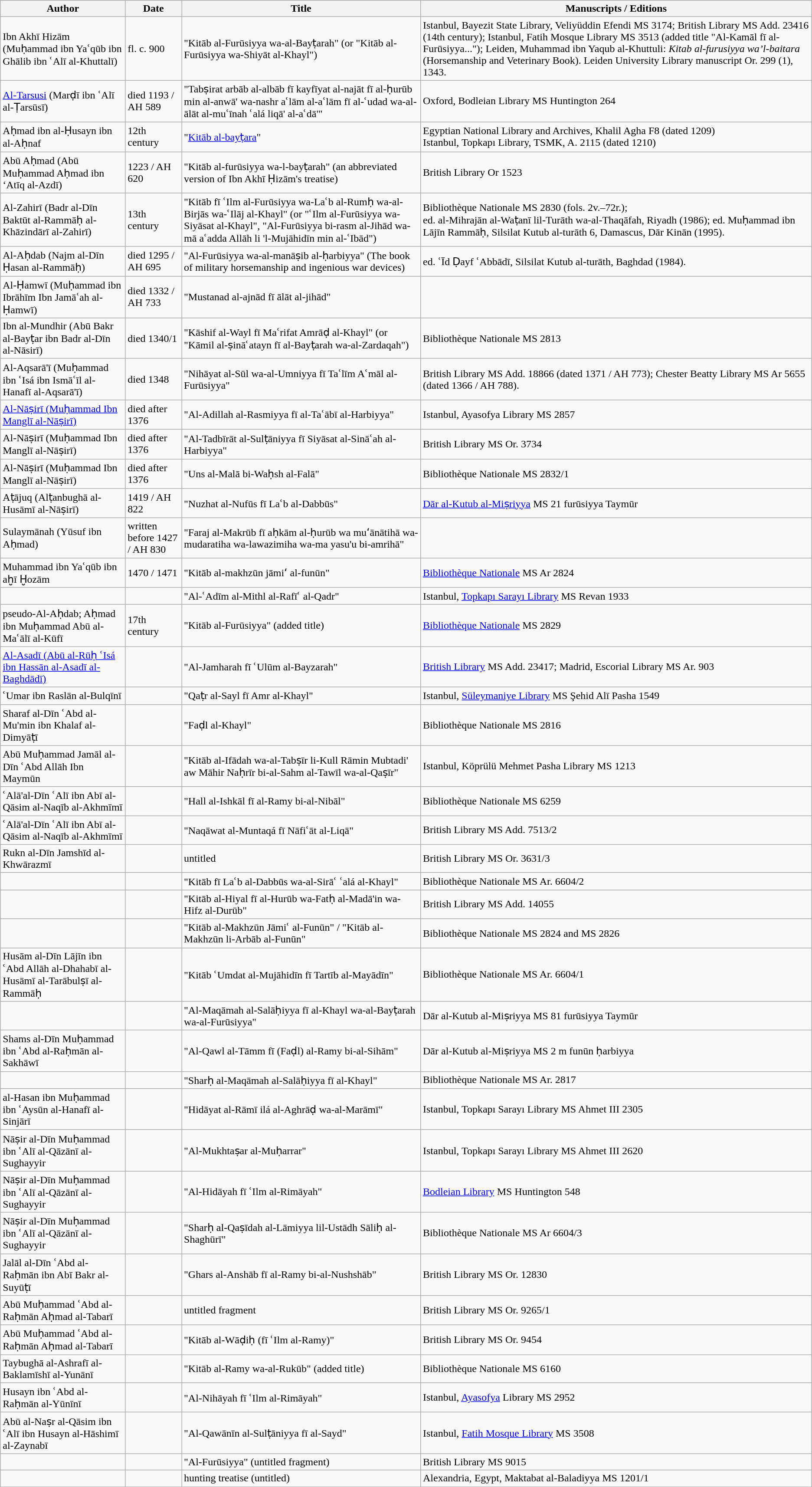<table class="wikitable">
<tr>
<th>Author</th>
<th>Date</th>
<th>Title</th>
<th>Manuscripts / Editions</th>
</tr>
<tr>
<td>Ibn Akhī Hizām (Muḥammad ibn Yaʿqūb ibn Ghālib ibn ʿAlī al-Khuttalī)</td>
<td>fl. c. 900</td>
<td>"Kitāb al-Furūsiyya wa-al-Bayṭarah" (or "Kitāb al-Furūsiyya wa-Shiyāt al-Khayl")</td>
<td>Istanbul, Bayezit State Library, Veliyüddin Efendi MS 3174; British Library MS Add. 23416 (14th century); Istanbul, Fatih Mosque Library MS 3513 (added title "Al-Kamāl fī al-Furūsiyya..."); Leiden, Muhammad ibn Yaqub al-Khuttuli: <em>Kitab al-furusiyya wa’l-baitara</em> (Horsemanship and Veterinary Book). Leiden University Library manuscript Or. 299 (1), 1343.</td>
</tr>
<tr>
<td><a href='#'>Al-Tarsusi</a> (Marḍī ibn ʿAlī al-Ṭarsūsī)</td>
<td>died 1193 / AH 589</td>
<td>"Tabṣirat arbāb al-albāb fī kayfīyat al-najāt fī al-ḥurūb min al-anwā' wa-nashr aʿlām al-aʿlām fī al-ʿudad wa-al-ālāt al-muʿīnah ʿalá liqā' al-aʿdā'"</td>
<td>Oxford, Bodleian Library MS Huntington 264</td>
</tr>
<tr>
<td>Aḥmad ibn al-Ḥusayn ibn al-Aḥnaf</td>
<td>12th century</td>
<td>"<a href='#'>Kitāb al-bayṭara</a>"</td>
<td>Egyptian National Library and Archives, Khalil Agha F8 (dated 1209)<br>Istanbul, Topkapı Library, TSMK, A. 2115 (dated 1210)</td>
</tr>
<tr>
<td>Abū Aḥmad (Abū Muḥammad Aḥmad ibn ‘Atīq al-Azdī)</td>
<td>1223 / AH 620</td>
<td>"Kitāb al-furūsiyya wa-l-bayṭarah" (an abbreviated version of Ibn Akhī Ḥizām's treatise)</td>
<td>British Library Or 1523</td>
</tr>
<tr>
<td>Al-Zahirī (Badr al-Dīn Baktūt al-Rammāḥ al-Khāzindārī al-Zahirī)</td>
<td>13th century</td>
<td>"Kitāb fī ʿIlm al-Furūsiyya wa-Laʿb al-Rumḥ wa-al-Birjās wa-ʿIlāj al-Khayl" (or "ʿIlm al-Furūsiyya wa-Siyāsat al-Khayl", "Al-Furūsiyya bi-rasm al-Jihād wa-mā aʿadda Allāh li 'l-Mujāhidīn min al-ʿIbād")</td>
<td>Bibliothèque Nationale MS 2830 (fols. 2v.–72r.);<br>ed. al-Mihrajān al-Waṭanī lil-Turāth wa-al-Thaqāfah, Riyadh (1986);
ed. Muḥammad ibn Lājīn Rammāḥ, Silsilat Kutub al-turāth 6, Damascus, Dār Kinān (1995).</td>
</tr>
<tr>
<td>Al-Aḥdab (Najm al-Dīn Ḥasan al-Rammāḥ)</td>
<td>died 1295 / AH 695</td>
<td>"Al-Furūsiyya wa-al-manāṣib al-ḥarbiyya" (The book of military horsemanship and ingenious war devices)</td>
<td>ed. ʿĪd Ḍayf ʿAbbādī, Silsilat Kutub al-turāth, Baghdad (1984).</td>
</tr>
<tr>
<td>Al-Ḥamwī (Muḥammad ibn Ibrāhīm Ibn Jamāʿah al-Ḥamwī)</td>
<td>died 1332 / AH 733</td>
<td>"Mustanad al-ajnād fī ālāt al-jihād"</td>
<td></td>
</tr>
<tr>
<td>Ibn al-Mundhir (Abū Bakr al-Bayṭar ibn Badr al-Dīn al-Nāsirī)</td>
<td>died 1340/1</td>
<td>"Kāshif al-Wayl fī Maʿrifat Amrāḍ al-Khayl" (or "Kāmil al-ṣināʿatayn fī al-Bayṭarah wa-al-Zardaqah")</td>
<td>Bibliothèque Nationale MS 2813</td>
</tr>
<tr>
<td>Al-Aqsarā'ī (Muḥammad ibn ʿIsá ibn Ismāʿīl al-Hanafī al-Aqsarā'ī)</td>
<td>died 1348</td>
<td>"Nihāyat al-Sūl wa-al-Umniyya fī Taʿlīm Aʿmāl al-Furūsiyya"</td>
<td>British Library MS Add. 18866 (dated 1371 / AH 773); Chester Beatty Library MS Ar 5655 (dated 1366 / AH 788).</td>
</tr>
<tr>
<td><a href='#'>Al-Nāṣirī (Muḥammad Ibn Manglī al-Nāṣirī)</a></td>
<td>died after 1376</td>
<td>"Al-Adillah al-Rasmiyya fī al-Taʿābī al-Harbiyya"</td>
<td>Istanbul, Ayasofya Library MS 2857</td>
</tr>
<tr>
<td>Al-Nāṣirī (Muḥammad Ibn Manglī al-Nāṣirī)</td>
<td>died after 1376</td>
<td>"Al-Tadbīrāt al-Sulṭāniyya fī Siyāsat al-Sināʿah al-Harbiyya"</td>
<td>British Library MS Or. 3734</td>
</tr>
<tr>
<td>Al-Nāṣirī (Muḥammad Ibn Manglī al-Nāṣirī)</td>
<td>died after 1376</td>
<td>"Uns al-Malā bi-Waḥsh al-Falā"</td>
<td>Bibliothèque Nationale MS 2832/1</td>
</tr>
<tr>
<td>Aṭājuq (Alṭanbughā al-Husāmī al-Nāṣirī)</td>
<td>1419 / AH 822</td>
<td>"Nuzhat al-Nufūs fī Laʿb al-Dabbūs"</td>
<td><a href='#'>Dār al-Kutub al-Miṣriyya</a> MS 21 furūsiyya Taymūr</td>
</tr>
<tr>
<td>Sulaymānah (Yūsuf ibn Aḥmad)</td>
<td>written before 1427 / AH 830</td>
<td>"Faraj al-Makrūb fī aḥkām al-ḥurūb wa muʻānātihā wa-mudaratiha wa-lawazimiha wa-ma yasu'u bi-amrihā"</td>
<td></td>
</tr>
<tr>
<td>Muhammad ibn Yaʿqūb ibn aḫī Ḫozām</td>
<td>1470 / 1471</td>
<td>"Kitāb al-makhzūn jāmiʻ al-funūn"</td>
<td><a href='#'>Bibliothèque Nationale</a> MS Ar 2824</td>
</tr>
<tr>
<td></td>
<td></td>
<td>"Al-ʿAdīm al-Mithl al-Rafīʿ al-Qadr"</td>
<td>Istanbul, <a href='#'>Topkapı Sarayı Library</a> MS Revan 1933</td>
</tr>
<tr>
<td>pseudo-Al-Aḥdab; Aḥmad ibn Muḥammad Abū al-Maʿālī al-Kūfī</td>
<td>17th century</td>
<td>"Kitāb al-Furūsiyya" (added title)</td>
<td><a href='#'>Bibliothèque Nationale</a> MS 2829</td>
</tr>
<tr>
<td><a href='#'>Al-Asadī (Abū al-Rūḥ ʿIsá ibn Hassān al-Asadī al-Baghdādī)</a></td>
<td></td>
<td>"Al-Jamharah fī ʿUlūm al-Bayzarah"</td>
<td><a href='#'>British Library</a> MS Add. 23417; Madrid, Escorial Library MS Ar. 903</td>
</tr>
<tr>
<td>ʿUmar ibn Raslān al-Bulqīnī</td>
<td></td>
<td>"Qaṭr al-Sayl fī Amr al-Khayl"</td>
<td>Istanbul, <a href='#'>Süleymaniye Library</a> MS Şehid Alī Pasha 1549</td>
</tr>
<tr>
<td>Sharaf al-Dīn ʿAbd al-Mu'min ibn Khalaf al-Dimyāṭī</td>
<td></td>
<td>"Faḍl al-Khayl"</td>
<td>Bibliothèque Nationale MS 2816</td>
</tr>
<tr>
<td>Abū Muḥammad Jamāl al-Dīn ʿAbd Allāh Ibn Maymūn</td>
<td></td>
<td>"Kitāb al-Ifādah wa-al-Tabṣīr li-Kull Rāmin Mubtadi' aw Māhir Naḥrīr bi-al-Sahm al-Tawīl wa-al-Qaṣīr"</td>
<td>Istanbul, Köprülü Mehmet Pasha Library MS 1213</td>
</tr>
<tr>
<td>ʿAlā'al-Dīn ʿAlī ibn Abī al-Qāsim al-Naqīb al-Akhmīmī</td>
<td></td>
<td>"Hall al-Ishkāl fī al-Ramy bi-al-Nibāl"</td>
<td>Bibliothèque Nationale MS 6259</td>
</tr>
<tr>
<td>ʿAlā'al-Dīn ʿAlī ibn Abī al-Qāsim al-Naqīb al-Akhmīmī</td>
<td></td>
<td>"Naqāwat al-Muntaqá fī Nāfiʿāt al-Liqā"</td>
<td>British Library MS Add. 7513/2</td>
</tr>
<tr>
<td>Rukn al-Dīn Jamshīd al-Khwārazmī</td>
<td></td>
<td>untitled</td>
<td>British Library MS Or. 3631/3</td>
</tr>
<tr>
<td></td>
<td></td>
<td>"Kitāb fī Laʿb al-Dabbūs wa-al-Sirāʿ ʿalá al-Khayl"</td>
<td>Bibliothèque Nationale MS Ar. 6604/2</td>
</tr>
<tr>
<td></td>
<td></td>
<td>"Kitāb al-Hiyal fī al-Hurūb wa-Fatḥ al-Madā'in wa-Hifz al-Durūb"</td>
<td>British Library MS Add. 14055</td>
</tr>
<tr>
<td></td>
<td></td>
<td>"Kitāb al-Makhzūn Jāmiʿ al-Funūn" / "Kitāb al-Makhzūn li-Arbāb al-Funūn"</td>
<td>Bibliothèque Nationale MS 2824 and MS 2826</td>
</tr>
<tr>
<td>Husām al-Dīn Lājīn ibn ʿAbd Allāh al-Dhahabī al-Husāmī al-Tarābulṣī al-Rammāḥ</td>
<td></td>
<td>"Kitāb ʿUmdat al-Mujāhidīn fī Tartīb al-Mayādīn"</td>
<td>Bibliothèque Nationale MS Ar. 6604/1</td>
</tr>
<tr>
<td></td>
<td></td>
<td>"Al-Maqāmah al-Salāḥiyya fī al-Khayl wa-al-Bayṭarah wa-al-Furūsiyya"</td>
<td>Dār al-Kutub al-Miṣriyya MS 81 furūsiyya Taymūr</td>
</tr>
<tr>
<td>Shams al-Dīn Muḥammad ibn ʿAbd al-Raḥmān al-Sakhāwī</td>
<td></td>
<td>"Al-Qawl al-Tāmm fī (Faḍl) al-Ramy bi-al-Sihām"</td>
<td>Dār al-Kutub al-Miṣriyya MS 2 m funūn ḥarbiyya</td>
</tr>
<tr>
<td></td>
<td></td>
<td>"Sharḥ al-Maqāmah al-Salāḥiyya fī al-Khayl"</td>
<td>Bibliothèque Nationale MS Ar. 2817</td>
</tr>
<tr>
<td>al-Hasan ibn Muḥammad ibn ʿAysūn al-Hanafī al-Sinjārī</td>
<td></td>
<td>"Hidāyat al-Rāmī ilá al-Aghrāḍ wa-al-Marāmī"</td>
<td>Istanbul, Topkapı Sarayı Library MS Ahmet III 2305</td>
</tr>
<tr>
<td>Nāṣir al-Dīn Muḥammad ibn ʿAlī al-Qāzānī al-Sughayyir</td>
<td></td>
<td>"Al-Mukhtaṣar al-Muḥarrar"</td>
<td>Istanbul, Topkapı Sarayı Library MS Ahmet III 2620</td>
</tr>
<tr>
<td>Nāṣir al-Dīn Muḥammad ibn ʿAlī al-Qāzānī al-Sughayyir</td>
<td></td>
<td>"Al-Hidāyah fī ʿIlm al-Rimāyah"</td>
<td><a href='#'>Bodleian Library</a> MS Huntington 548</td>
</tr>
<tr>
<td>Nāṣir al-Dīn Muḥammad ibn ʿAlī al-Qāzānī al-Sughayyir</td>
<td></td>
<td>"Sharḥ al-Qaṣīdah al-Lāmiyya lil-Ustādh Sāliḥ al-Shaghūrī"</td>
<td>Bibliothèque Nationale MS Ar 6604/3</td>
</tr>
<tr>
<td>Jalāl al-Dīn ʿAbd al-Raḥmān ibn Abī Bakr al-Suyūṭī</td>
<td></td>
<td>"Ghars al-Anshāb fī al-Ramy bi-al-Nushshāb"</td>
<td>British Library MS Or. 12830</td>
</tr>
<tr>
<td>Abū Muḥammad ʿAbd al-Raḥmān Aḥmad al-Tabarī</td>
<td></td>
<td>untitled fragment</td>
<td>British Library MS Or. 9265/1</td>
</tr>
<tr>
<td>Abū Muḥammad ʿAbd al-Raḥmān Aḥmad al-Tabarī</td>
<td></td>
<td>"Kitāb al-Wāḍiḥ (fī ʿIlm al-Ramy)"</td>
<td>British Library MS Or. 9454</td>
</tr>
<tr>
<td>Taybughā al-Ashrafī al-Baklamīshī al-Yunānī</td>
<td></td>
<td>"Kitāb al-Ramy wa-al-Rukūb" (added title)</td>
<td>Bibliothèque Nationale MS 6160</td>
</tr>
<tr>
<td>Husayn ibn ʿAbd al-Raḥmān al-Yūnīnī</td>
<td></td>
<td>"Al-Nihāyah fī ʿIlm al-Rimāyah"</td>
<td>Istanbul, <a href='#'>Ayasofya</a> Library MS 2952</td>
</tr>
<tr>
<td>Abū al-Naṣr al-Qāsim ibn ʿAlī ibn Husayn al-Hāshimī al-Zaynabī</td>
<td></td>
<td>"Al-Qawānīn al-Sulṭāniyya fī al-Sayd"</td>
<td>Istanbul, <a href='#'>Fatih Mosque Library</a> MS 3508</td>
</tr>
<tr>
<td></td>
<td></td>
<td>"Al-Furūsiyya" (untitled fragment)</td>
<td>British Library MS 9015</td>
</tr>
<tr>
<td></td>
<td></td>
<td>hunting treatise (untitled)</td>
<td>Alexandria, Egypt, Maktabat al-Baladiyya MS 1201/1</td>
</tr>
</table>
